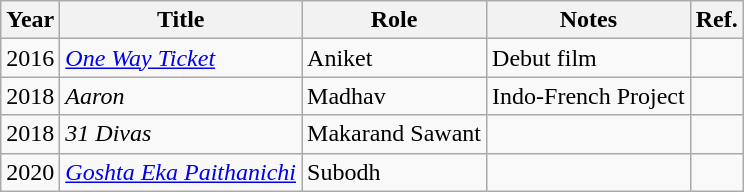<table class="wikitable">
<tr>
<th>Year</th>
<th>Title</th>
<th>Role</th>
<th>Notes</th>
<th>Ref.</th>
</tr>
<tr>
<td>2016</td>
<td><em><a href='#'>One Way Ticket</a></em></td>
<td>Aniket</td>
<td>Debut film</td>
<td></td>
</tr>
<tr>
<td>2018</td>
<td><em>Aaron</em></td>
<td>Madhav</td>
<td>Indo-French Project</td>
<td></td>
</tr>
<tr>
<td>2018</td>
<td><em>31 Divas</em></td>
<td>Makarand Sawant</td>
<td></td>
<td></td>
</tr>
<tr>
<td>2020</td>
<td><em><a href='#'>Goshta Eka Paithanichi</a></em></td>
<td>Subodh</td>
<td></td>
<td></td>
</tr>
</table>
